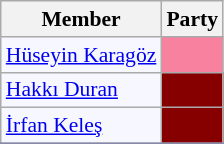<table class=wikitable style="border:1px solid #8888aa; background-color:#f7f8ff; padding:0px; font-size:90%;">
<tr>
<th>Member</th>
<th>Party</th>
</tr>
<tr>
<td><a href='#'>Hüseyin Karagöz</a></td>
<td style="background: #F7819F"></td>
</tr>
<tr>
<td><a href='#'>Hakkı Duran</a></td>
<td style="background: #870000"></td>
</tr>
<tr>
<td><a href='#'>İrfan Keleş</a></td>
<td style="background: #870000"></td>
</tr>
<tr>
</tr>
</table>
